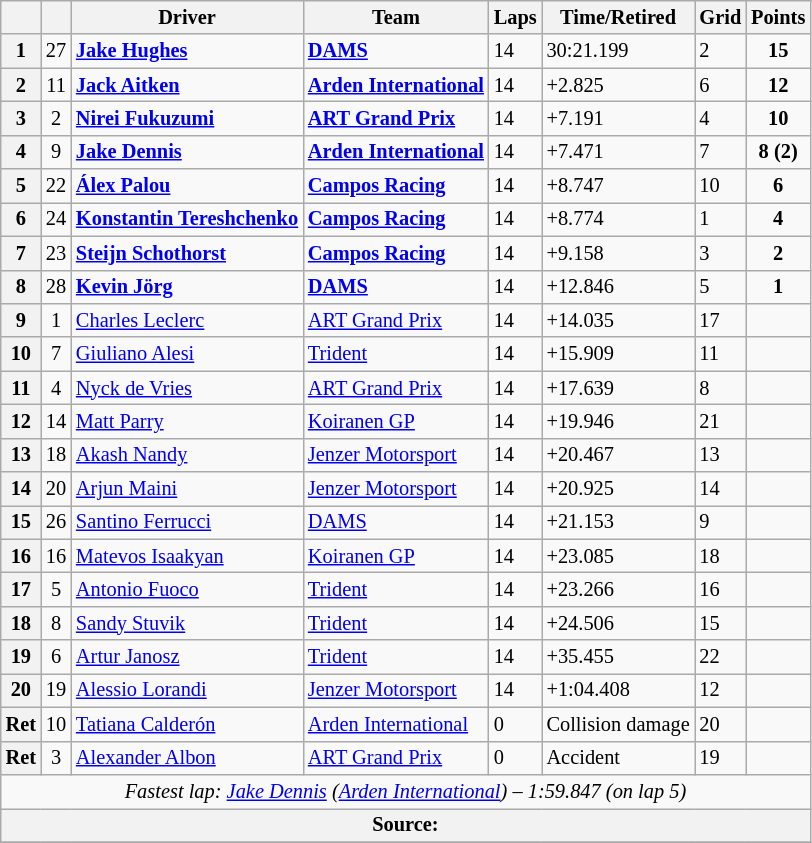<table class="wikitable" style="font-size:85%">
<tr>
<th></th>
<th></th>
<th>Driver</th>
<th>Team</th>
<th>Laps</th>
<th>Time/Retired</th>
<th>Grid</th>
<th>Points</th>
</tr>
<tr>
<th>1</th>
<td align="center">27</td>
<td> <strong><a href='#'>Jake Hughes</a></strong></td>
<td><strong><a href='#'>DAMS</a></strong></td>
<td>14</td>
<td>30:21.199</td>
<td>2</td>
<td align="center"><strong>15</strong></td>
</tr>
<tr>
<th>2</th>
<td align="center">11</td>
<td> <strong><a href='#'>Jack Aitken</a></strong></td>
<td><strong><a href='#'>Arden International</a></strong></td>
<td>14</td>
<td>+2.825</td>
<td>6</td>
<td align="center"><strong>12</strong></td>
</tr>
<tr>
<th>3</th>
<td align="center">2</td>
<td> <strong><a href='#'>Nirei Fukuzumi</a></strong></td>
<td><strong><a href='#'>ART Grand Prix</a></strong></td>
<td>14</td>
<td>+7.191</td>
<td>4</td>
<td align="center"><strong>10</strong></td>
</tr>
<tr>
<th>4</th>
<td align="center">9</td>
<td> <strong><a href='#'>Jake Dennis</a></strong></td>
<td><strong><a href='#'>Arden International</a></strong></td>
<td>14</td>
<td>+7.471</td>
<td>7</td>
<td align="center"><strong>8 (2)</strong></td>
</tr>
<tr>
<th>5</th>
<td align="center">22</td>
<td> <strong><a href='#'>Álex Palou</a></strong></td>
<td><strong><a href='#'>Campos Racing</a></strong></td>
<td>14</td>
<td>+8.747</td>
<td>10</td>
<td align="center"><strong>6</strong></td>
</tr>
<tr>
<th>6</th>
<td align="center">24</td>
<td> <strong><a href='#'>Konstantin Tereshchenko</a></strong></td>
<td><strong><a href='#'>Campos Racing</a></strong></td>
<td>14</td>
<td>+8.774</td>
<td>1</td>
<td align="center"><strong>4</strong></td>
</tr>
<tr>
<th>7</th>
<td align="center">23</td>
<td> <strong><a href='#'>Steijn Schothorst</a></strong></td>
<td><strong><a href='#'>Campos Racing</a></strong></td>
<td>14</td>
<td>+9.158</td>
<td>3</td>
<td align="center"><strong>2</strong></td>
</tr>
<tr>
<th>8</th>
<td align="center">28</td>
<td> <strong><a href='#'>Kevin Jörg</a></strong></td>
<td><strong><a href='#'>DAMS</a></strong></td>
<td>14</td>
<td>+12.846</td>
<td>5</td>
<td align="center"><strong>1</strong></td>
</tr>
<tr>
<th>9</th>
<td align="center">1</td>
<td> <a href='#'>Charles Leclerc</a></td>
<td><a href='#'>ART Grand Prix</a></td>
<td>14</td>
<td>+14.035</td>
<td>17</td>
<td></td>
</tr>
<tr>
<th>10</th>
<td align="center">7</td>
<td> <a href='#'>Giuliano Alesi</a></td>
<td><a href='#'>Trident</a></td>
<td>14</td>
<td>+15.909</td>
<td>11</td>
<td></td>
</tr>
<tr>
<th>11</th>
<td align="center">4</td>
<td> <a href='#'>Nyck de Vries</a></td>
<td><a href='#'>ART Grand Prix</a></td>
<td>14</td>
<td>+17.639</td>
<td>8</td>
<td></td>
</tr>
<tr>
<th>12</th>
<td align="center">14</td>
<td> <a href='#'>Matt Parry</a></td>
<td><a href='#'>Koiranen GP</a></td>
<td>14</td>
<td>+19.946</td>
<td>21</td>
<td></td>
</tr>
<tr>
<th>13</th>
<td align="center">18</td>
<td> <a href='#'>Akash Nandy</a></td>
<td><a href='#'>Jenzer Motorsport</a></td>
<td>14</td>
<td>+20.467</td>
<td>13</td>
<td></td>
</tr>
<tr>
<th>14</th>
<td align="center">20</td>
<td> <a href='#'>Arjun Maini</a></td>
<td><a href='#'>Jenzer Motorsport</a></td>
<td>14</td>
<td>+20.925</td>
<td>14</td>
<td></td>
</tr>
<tr>
<th>15</th>
<td align="center">26</td>
<td> <a href='#'>Santino Ferrucci</a></td>
<td><a href='#'>DAMS</a></td>
<td>14</td>
<td>+21.153</td>
<td>9</td>
<td></td>
</tr>
<tr>
<th>16</th>
<td align="center">16</td>
<td> <a href='#'>Matevos Isaakyan</a></td>
<td><a href='#'>Koiranen GP</a></td>
<td>14</td>
<td>+23.085</td>
<td>18</td>
<td></td>
</tr>
<tr>
<th>17</th>
<td align="center">5</td>
<td> <a href='#'>Antonio Fuoco</a></td>
<td><a href='#'>Trident</a></td>
<td>14</td>
<td>+23.266</td>
<td>16</td>
<td></td>
</tr>
<tr>
<th>18</th>
<td align="center">8</td>
<td> <a href='#'>Sandy Stuvik</a></td>
<td><a href='#'>Trident</a></td>
<td>14</td>
<td>+24.506</td>
<td>15</td>
<td></td>
</tr>
<tr>
<th>19</th>
<td align="center">6</td>
<td> <a href='#'>Artur Janosz</a></td>
<td><a href='#'>Trident</a></td>
<td>14</td>
<td>+35.455</td>
<td>22</td>
<td></td>
</tr>
<tr>
<th>20</th>
<td align="center">19</td>
<td> <a href='#'>Alessio Lorandi</a></td>
<td><a href='#'>Jenzer Motorsport</a></td>
<td>14</td>
<td>+1:04.408</td>
<td>12</td>
<td></td>
</tr>
<tr>
<th>Ret</th>
<td align="center">10</td>
<td> <a href='#'>Tatiana Calderón</a></td>
<td><a href='#'>Arden International</a></td>
<td>0</td>
<td>Collision damage</td>
<td>20</td>
<td></td>
</tr>
<tr>
<th>Ret</th>
<td align="center">3</td>
<td> <a href='#'>Alexander Albon</a></td>
<td><a href='#'>ART Grand Prix</a></td>
<td>0</td>
<td>Accident</td>
<td>19</td>
<td></td>
</tr>
<tr>
<td colspan="8" align="center"><em>Fastest lap:  <a href='#'>Jake Dennis</a> (<a href='#'>Arden International</a>) – 1:59.847 (on lap 5)</em></td>
</tr>
<tr>
<th colspan="8">Source:</th>
</tr>
<tr>
</tr>
</table>
